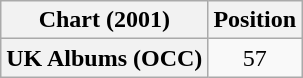<table class="wikitable plainrowheaders" style="text-align:center">
<tr>
<th scope="col">Chart (2001)</th>
<th scope="col">Position</th>
</tr>
<tr>
<th scope="row">UK Albums (OCC)</th>
<td>57</td>
</tr>
</table>
